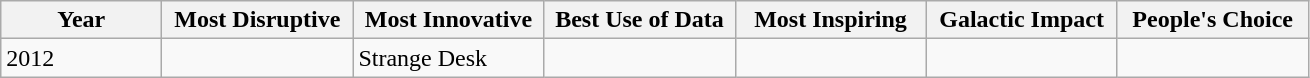<table class="wikitable">
<tr>
<th scope="col" width="100">Year</th>
<th scope="col" width="120">Most Disruptive</th>
<th scope="col" width="120">Most Innovative</th>
<th scope="col" width="120">Best Use of Data</th>
<th scope="col" width="120">Most Inspiring</th>
<th scope="col" width="120">Galactic Impact</th>
<th scope="col" width="120">People's Choice</th>
</tr>
<tr>
<td>2012</td>
<td></td>
<td>Strange Desk</td>
<td></td>
<td> </td>
<td></td>
<td></td>
</tr>
</table>
